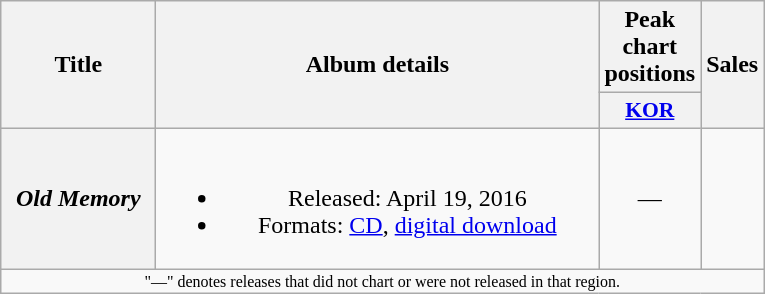<table class="wikitable plainrowheaders" style="text-align:center;">
<tr>
<th scope="col" rowspan="2" style="width:6em;">Title</th>
<th scope="col" rowspan="2" style="width:18em;">Album details</th>
<th colspan="1">Peak chart positions</th>
<th rowspan="2">Sales</th>
</tr>
<tr>
<th scope="col" style="width:4em;font-size:90%;"><a href='#'>KOR</a><br></th>
</tr>
<tr>
<th scope="row"><em>Old Memory</em></th>
<td><br><ul><li>Released: April 19, 2016</li><li>Formats: <a href='#'>CD</a>, <a href='#'>digital download</a></li></ul></td>
<td>—</td>
<td></td>
</tr>
<tr>
<td colspan="4" style="font-size:8pt;">"—" denotes releases that did not chart or were not released in that region.</td>
</tr>
</table>
